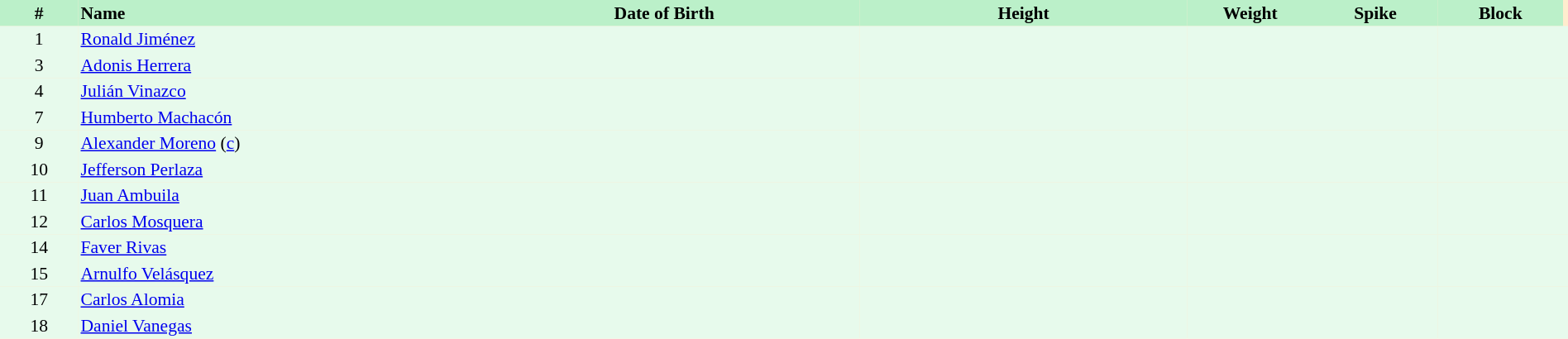<table border=0 cellpadding=2 cellspacing=0  |- bgcolor=#FFECCE style="text-align:center; font-size:90%;" width=100%>
<tr bgcolor=#BBF0C9>
<th width=5%>#</th>
<th width=25% align=left>Name</th>
<th width=25%>Date of Birth</th>
<th width=21%>Height</th>
<th width=8%>Weight</th>
<th width=8%>Spike</th>
<th width=8%>Block</th>
</tr>
<tr bgcolor=#E7FAEC>
<td>1</td>
<td align=left><a href='#'>Ronald Jiménez</a></td>
<td></td>
<td></td>
<td></td>
<td></td>
<td></td>
<td></td>
</tr>
<tr bgcolor=#E7FAEC>
<td>3</td>
<td align=left><a href='#'>Adonis Herrera</a></td>
<td></td>
<td></td>
<td></td>
<td></td>
<td></td>
<td></td>
</tr>
<tr bgcolor=#E7FAEC>
<td>4</td>
<td align=left><a href='#'>Julián Vinazco</a></td>
<td></td>
<td></td>
<td></td>
<td></td>
<td></td>
<td></td>
</tr>
<tr bgcolor=#E7FAEC>
<td>7</td>
<td align=left><a href='#'>Humberto Machacón</a></td>
<td></td>
<td></td>
<td></td>
<td></td>
<td></td>
<td></td>
</tr>
<tr bgcolor=#E7FAEC>
<td>9</td>
<td align=left><a href='#'>Alexander Moreno</a> (<a href='#'>c</a>)</td>
<td></td>
<td></td>
<td></td>
<td></td>
<td></td>
<td></td>
</tr>
<tr bgcolor=#E7FAEC>
<td>10</td>
<td align=left><a href='#'>Jefferson Perlaza</a></td>
<td></td>
<td></td>
<td></td>
<td></td>
<td></td>
<td></td>
</tr>
<tr bgcolor=#E7FAEC>
<td>11</td>
<td align=left><a href='#'>Juan Ambuila</a></td>
<td></td>
<td></td>
<td></td>
<td></td>
<td></td>
<td></td>
</tr>
<tr bgcolor=#E7FAEC>
<td>12</td>
<td align=left><a href='#'>Carlos Mosquera</a></td>
<td></td>
<td></td>
<td></td>
<td></td>
<td></td>
<td></td>
</tr>
<tr bgcolor=#E7FAEC>
<td>14</td>
<td align=left><a href='#'>Faver Rivas</a></td>
<td></td>
<td></td>
<td></td>
<td></td>
<td></td>
<td></td>
</tr>
<tr bgcolor=#E7FAEC>
<td>15</td>
<td align=left><a href='#'>Arnulfo Velásquez</a></td>
<td></td>
<td></td>
<td></td>
<td></td>
<td></td>
<td></td>
</tr>
<tr bgcolor=#E7FAEC>
<td>17</td>
<td align=left><a href='#'>Carlos Alomia</a></td>
<td></td>
<td></td>
<td></td>
<td></td>
<td></td>
<td></td>
</tr>
<tr bgcolor=#E7FAEC>
<td>18</td>
<td align=left><a href='#'>Daniel Vanegas</a></td>
<td></td>
<td></td>
<td></td>
<td></td>
<td></td>
<td></td>
</tr>
</table>
